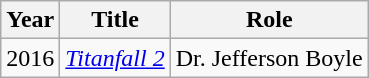<table class="wikitable sortable">
<tr>
<th>Year</th>
<th>Title</th>
<th>Role</th>
</tr>
<tr>
<td>2016</td>
<td><em><a href='#'>Titanfall 2</a></em></td>
<td>Dr. Jefferson Boyle</td>
</tr>
</table>
